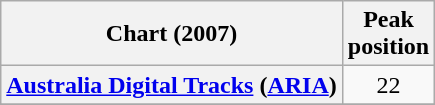<table class="wikitable sortable plainrowheaders">
<tr>
<th>Chart (2007)</th>
<th>Peak<br>position</th>
</tr>
<tr>
<th scope="row"><a href='#'>Australia Digital Tracks</a> (<a href='#'>ARIA</a>)</th>
<td align="center">22</td>
</tr>
<tr>
</tr>
</table>
